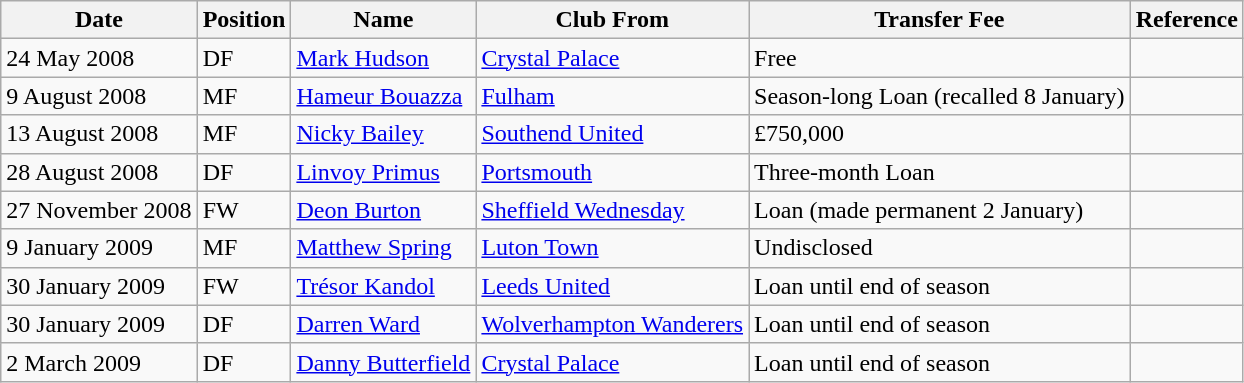<table class="wikitable">
<tr>
<th>Date</th>
<th>Position</th>
<th>Name</th>
<th>Club From</th>
<th>Transfer Fee</th>
<th>Reference</th>
</tr>
<tr>
<td>24 May 2008</td>
<td>DF</td>
<td><a href='#'>Mark Hudson</a></td>
<td><a href='#'>Crystal Palace</a></td>
<td>Free</td>
<td></td>
</tr>
<tr>
<td>9 August 2008</td>
<td>MF</td>
<td><a href='#'>Hameur Bouazza</a></td>
<td><a href='#'>Fulham</a></td>
<td>Season-long Loan (recalled 8 January)</td>
<td></td>
</tr>
<tr>
<td>13 August 2008</td>
<td>MF</td>
<td><a href='#'>Nicky Bailey</a></td>
<td><a href='#'>Southend United</a></td>
<td>£750,000</td>
<td></td>
</tr>
<tr>
<td>28 August 2008</td>
<td>DF</td>
<td><a href='#'>Linvoy Primus</a></td>
<td><a href='#'>Portsmouth</a></td>
<td>Three-month Loan</td>
<td></td>
</tr>
<tr>
<td>27 November 2008</td>
<td>FW</td>
<td><a href='#'>Deon Burton</a></td>
<td><a href='#'>Sheffield Wednesday</a></td>
<td>Loan (made permanent 2 January)</td>
<td></td>
</tr>
<tr>
<td>9 January 2009</td>
<td>MF</td>
<td><a href='#'>Matthew Spring</a></td>
<td><a href='#'>Luton Town</a></td>
<td>Undisclosed</td>
<td></td>
</tr>
<tr>
<td>30 January 2009</td>
<td>FW</td>
<td><a href='#'>Trésor Kandol</a></td>
<td><a href='#'>Leeds United</a></td>
<td>Loan until end of season</td>
<td></td>
</tr>
<tr>
<td>30 January 2009</td>
<td>DF</td>
<td><a href='#'>Darren Ward</a></td>
<td><a href='#'>Wolverhampton Wanderers</a></td>
<td>Loan until end of season</td>
<td></td>
</tr>
<tr>
<td>2 March 2009</td>
<td>DF</td>
<td><a href='#'>Danny Butterfield</a></td>
<td><a href='#'>Crystal Palace</a></td>
<td>Loan until end of season</td>
<td></td>
</tr>
</table>
